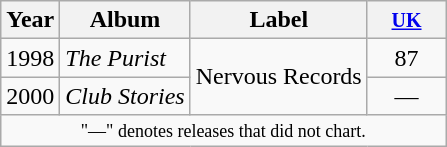<table class="wikitable">
<tr>
<th>Year</th>
<th>Album</th>
<th>Label</th>
<th style="width:45px;"><small><a href='#'>UK</a></small><br></th>
</tr>
<tr>
<td>1998</td>
<td><em>The Purist</em></td>
<td rowspan="2">Nervous Records</td>
<td align=center>87</td>
</tr>
<tr>
<td>2000</td>
<td><em>Club Stories</em></td>
<td align=center>—</td>
</tr>
<tr>
<td colspan="4" style="text-align:center; font-size:9pt;">"—" denotes releases that did not chart.</td>
</tr>
</table>
